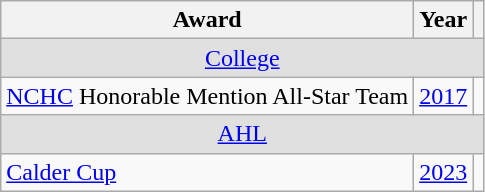<table class="wikitable">
<tr>
<th>Award</th>
<th>Year</th>
<th></th>
</tr>
<tr ALIGN="center" bgcolor="#e0e0e0">
<td colspan="3"><a href='#'>College</a></td>
</tr>
<tr>
<td><a href='#'>NCHC</a> Honorable Mention All-Star Team</td>
<td><a href='#'>2017</a></td>
<td></td>
</tr>
<tr ALIGN="center" bgcolor="#e0e0e0">
<td colspan="4"><a href='#'>AHL</a></td>
</tr>
<tr>
<td><a href='#'>Calder Cup</a></td>
<td><a href='#'>2023</a></td>
<td></td>
</tr>
</table>
